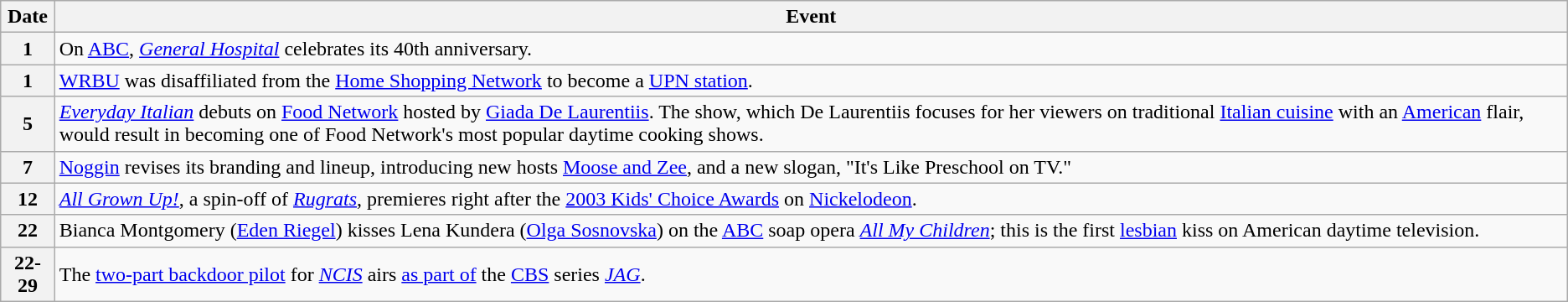<table class="wikitable">
<tr>
<th>Date</th>
<th>Event</th>
</tr>
<tr>
<th>1</th>
<td>On <a href='#'>ABC</a>, <em><a href='#'>General Hospital</a></em> celebrates its 40th anniversary.</td>
</tr>
<tr>
<th>1</th>
<td><a href='#'>WRBU</a> was disaffiliated from the <a href='#'>Home Shopping Network</a> to become a <a href='#'>UPN station</a>.</td>
</tr>
<tr>
<th>5</th>
<td><em><a href='#'>Everyday Italian</a></em> debuts on <a href='#'>Food Network</a> hosted by <a href='#'>Giada De Laurentiis</a>. The show, which De Laurentiis focuses for her viewers on traditional <a href='#'>Italian cuisine</a> with an <a href='#'>American</a> flair, would result in becoming one of Food Network's most popular daytime cooking shows.</td>
</tr>
<tr>
<th>7</th>
<td><a href='#'>Noggin</a> revises its branding and lineup, introducing new hosts <a href='#'>Moose and Zee</a>, and a new slogan, "It's Like Preschool on TV."</td>
</tr>
<tr>
<th>12</th>
<td><em><a href='#'>All Grown Up!</a></em>, a spin-off of <em><a href='#'>Rugrats</a></em>, premieres right after the <a href='#'>2003 Kids' Choice Awards</a> on <a href='#'>Nickelodeon</a>.</td>
</tr>
<tr>
<th>22</th>
<td>Bianca Montgomery (<a href='#'>Eden Riegel</a>) kisses Lena Kundera (<a href='#'>Olga Sosnovska</a>) on the <a href='#'>ABC</a> soap opera <em><a href='#'>All My Children</a></em>; this is the first <a href='#'>lesbian</a> kiss on American daytime television.</td>
</tr>
<tr>
<th>22-29</th>
<td>The <a href='#'>two-part backdoor pilot</a> for <em><a href='#'>NCIS</a></em> airs <a href='#'>as part of</a> the <a href='#'>CBS</a> series <em><a href='#'>JAG</a></em>.</td>
</tr>
</table>
